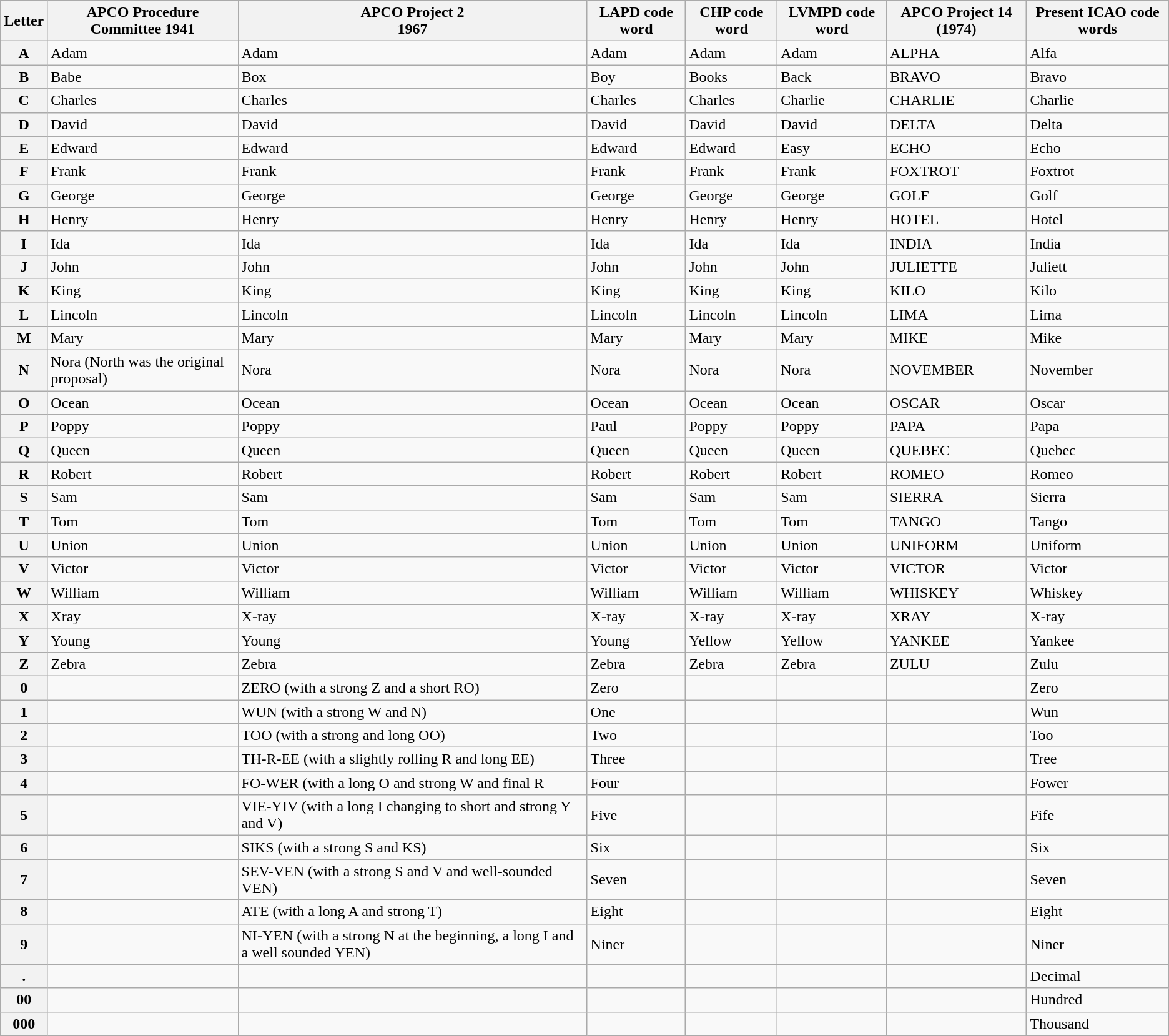<table class="wikitable">
<tr>
<th scope="col">Letter</th>
<th scope="col">APCO Procedure Committee 1941</th>
<th scope="col">APCO Project 2<br>1967</th>
<th scope="col">LAPD code word</th>
<th scope="col">CHP code word</th>
<th scope="col">LVMPD code word</th>
<th scope="col">APCO Project 14 (1974)</th>
<th scope="col">Present ICAO code words</th>
</tr>
<tr>
<th scope="row">A</th>
<td>Adam</td>
<td>Adam</td>
<td>Adam</td>
<td>Adam</td>
<td>Adam</td>
<td>ALPHA</td>
<td>Alfa</td>
</tr>
<tr>
<th scope="row">B</th>
<td>Babe</td>
<td>Box</td>
<td>Boy</td>
<td>Books</td>
<td>Back</td>
<td>BRAVO</td>
<td>Bravo</td>
</tr>
<tr>
<th scope="row">C</th>
<td>Charles</td>
<td>Charles</td>
<td>Charles</td>
<td>Charles</td>
<td>Charlie</td>
<td>CHARLIE</td>
<td>Charlie</td>
</tr>
<tr>
<th scope="row">D</th>
<td>David</td>
<td>David</td>
<td>David</td>
<td>David</td>
<td>David</td>
<td>DELTA</td>
<td>Delta</td>
</tr>
<tr>
<th scope="row">E</th>
<td>Edward</td>
<td>Edward</td>
<td>Edward</td>
<td>Edward</td>
<td>Easy</td>
<td>ECHO</td>
<td>Echo</td>
</tr>
<tr>
<th scope="row">F</th>
<td>Frank</td>
<td>Frank</td>
<td>Frank</td>
<td>Frank</td>
<td>Frank</td>
<td>FOXTROT</td>
<td>Foxtrot</td>
</tr>
<tr>
<th scope="row">G</th>
<td>George</td>
<td>George</td>
<td>George</td>
<td>George</td>
<td>George</td>
<td>GOLF</td>
<td>Golf</td>
</tr>
<tr>
<th scope="row">H</th>
<td>Henry</td>
<td>Henry</td>
<td>Henry</td>
<td>Henry</td>
<td>Henry</td>
<td>HOTEL</td>
<td>Hotel</td>
</tr>
<tr>
<th scope="row">I</th>
<td>Ida</td>
<td>Ida</td>
<td>Ida</td>
<td>Ida</td>
<td>Ida</td>
<td>INDIA</td>
<td>India</td>
</tr>
<tr>
<th scope="row">J</th>
<td>John</td>
<td>John</td>
<td>John</td>
<td>John</td>
<td>John</td>
<td>JULIETTE</td>
<td>Juliett</td>
</tr>
<tr>
<th scope="row">K</th>
<td>King</td>
<td>King</td>
<td>King</td>
<td>King</td>
<td>King</td>
<td>KILO</td>
<td>Kilo</td>
</tr>
<tr>
<th scope="row">L</th>
<td>Lincoln</td>
<td>Lincoln</td>
<td>Lincoln</td>
<td>Lincoln</td>
<td>Lincoln</td>
<td>LIMA</td>
<td>Lima</td>
</tr>
<tr>
<th scope="row">M</th>
<td>Mary</td>
<td>Mary</td>
<td>Mary</td>
<td>Mary</td>
<td>Mary</td>
<td>MIKE</td>
<td>Mike</td>
</tr>
<tr>
<th scope="row">N</th>
<td>Nora (North was the original proposal)</td>
<td>Nora</td>
<td>Nora</td>
<td>Nora</td>
<td>Nora</td>
<td>NOVEMBER</td>
<td>November</td>
</tr>
<tr>
<th scope="row">O</th>
<td>Ocean</td>
<td>Ocean</td>
<td>Ocean</td>
<td>Ocean</td>
<td>Ocean</td>
<td>OSCAR</td>
<td>Oscar</td>
</tr>
<tr>
<th scope="row">P</th>
<td>Poppy</td>
<td>Poppy</td>
<td>Paul<br></td>
<td>Poppy</td>
<td>Poppy</td>
<td>PAPA</td>
<td>Papa</td>
</tr>
<tr>
<th scope="row">Q</th>
<td>Queen</td>
<td>Queen</td>
<td>Queen</td>
<td>Queen</td>
<td>Queen</td>
<td>QUEBEC</td>
<td>Quebec</td>
</tr>
<tr>
<th scope="row">R</th>
<td>Robert</td>
<td>Robert</td>
<td>Robert</td>
<td>Robert</td>
<td>Robert</td>
<td>ROMEO</td>
<td>Romeo</td>
</tr>
<tr>
<th scope="row">S</th>
<td>Sam</td>
<td>Sam</td>
<td>Sam</td>
<td>Sam</td>
<td>Sam</td>
<td>SIERRA</td>
<td>Sierra</td>
</tr>
<tr>
<th scope="row">T</th>
<td>Tom</td>
<td>Tom</td>
<td>Tom</td>
<td>Tom</td>
<td>Tom</td>
<td>TANGO</td>
<td>Tango</td>
</tr>
<tr>
<th scope="row">U</th>
<td>Union</td>
<td>Union</td>
<td>Union</td>
<td>Union</td>
<td>Union</td>
<td>UNIFORM</td>
<td>Uniform</td>
</tr>
<tr>
<th scope="row">V</th>
<td>Victor</td>
<td>Victor</td>
<td>Victor</td>
<td>Victor</td>
<td>Victor</td>
<td>VICTOR</td>
<td>Victor</td>
</tr>
<tr>
<th scope="row">W</th>
<td>William</td>
<td>William</td>
<td>William</td>
<td>William</td>
<td>William</td>
<td>WHISKEY</td>
<td>Whiskey</td>
</tr>
<tr>
<th scope="row">X</th>
<td>Xray</td>
<td>X-ray</td>
<td>X-ray</td>
<td>X-ray</td>
<td>X-ray</td>
<td>XRAY</td>
<td>X-ray</td>
</tr>
<tr>
<th scope="row">Y</th>
<td>Young</td>
<td>Young</td>
<td>Young</td>
<td>Yellow</td>
<td>Yellow</td>
<td>YANKEE</td>
<td>Yankee</td>
</tr>
<tr>
<th scope="row">Z</th>
<td>Zebra</td>
<td>Zebra</td>
<td>Zebra</td>
<td>Zebra</td>
<td>Zebra</td>
<td>ZULU</td>
<td>Zulu</td>
</tr>
<tr>
<th scope="row">0</th>
<td></td>
<td>ZERO (with a strong Z and a short RO)</td>
<td>Zero</td>
<td></td>
<td></td>
<td></td>
<td>Zero</td>
</tr>
<tr>
<th scope="row">1</th>
<td></td>
<td>WUN (with a strong W and N)</td>
<td>One</td>
<td></td>
<td></td>
<td></td>
<td>Wun</td>
</tr>
<tr>
<th scope="row">2</th>
<td></td>
<td>TOO (with a strong and long OO)</td>
<td>Two</td>
<td></td>
<td></td>
<td></td>
<td>Too</td>
</tr>
<tr>
<th scope="row">3</th>
<td></td>
<td>TH-R-EE (with a slightly rolling R and long EE)</td>
<td>Three</td>
<td></td>
<td></td>
<td></td>
<td>Tree</td>
</tr>
<tr>
<th scope="row">4</th>
<td></td>
<td>FO-WER (with a long O and strong W and final R</td>
<td>Four</td>
<td></td>
<td></td>
<td></td>
<td>Fower</td>
</tr>
<tr>
<th scope="row">5</th>
<td></td>
<td>VIE-YIV (with a long I changing to short and strong Y and V)</td>
<td>Five</td>
<td></td>
<td></td>
<td></td>
<td>Fife</td>
</tr>
<tr>
<th scope="row">6</th>
<td></td>
<td>SIKS (with a strong S and KS)</td>
<td>Six</td>
<td></td>
<td></td>
<td></td>
<td>Six</td>
</tr>
<tr>
<th scope="row">7</th>
<td></td>
<td>SEV-VEN (with a strong S and V and well-sounded VEN)</td>
<td>Seven</td>
<td></td>
<td></td>
<td></td>
<td>Seven</td>
</tr>
<tr>
<th scope="row">8</th>
<td></td>
<td>ATE (with a long A and strong T)</td>
<td>Eight</td>
<td></td>
<td></td>
<td></td>
<td>Eight</td>
</tr>
<tr>
<th scope="row">9</th>
<td></td>
<td>NI-YEN (with a strong N at the beginning, a long I and a well sounded YEN)</td>
<td>Niner</td>
<td></td>
<td></td>
<td></td>
<td>Niner</td>
</tr>
<tr>
<th scope="row">.</th>
<td></td>
<td></td>
<td></td>
<td></td>
<td></td>
<td></td>
<td>Decimal</td>
</tr>
<tr>
<th scope="row">00</th>
<td></td>
<td></td>
<td></td>
<td></td>
<td></td>
<td></td>
<td>Hundred</td>
</tr>
<tr>
<th scope="row">000</th>
<td></td>
<td></td>
<td></td>
<td></td>
<td></td>
<td></td>
<td>Thousand</td>
</tr>
</table>
